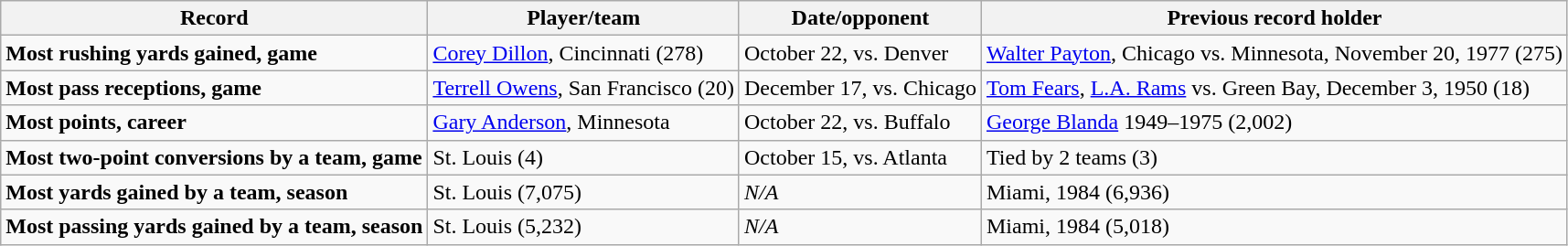<table class="wikitable">
<tr>
<th>Record</th>
<th>Player/team</th>
<th>Date/opponent</th>
<th>Previous record holder</th>
</tr>
<tr>
<td><strong>Most rushing yards gained, game</strong></td>
<td><a href='#'>Corey Dillon</a>, Cincinnati (278)</td>
<td>October 22, vs. Denver</td>
<td><a href='#'>Walter Payton</a>, Chicago vs. Minnesota, November 20, 1977 (275)</td>
</tr>
<tr>
<td><strong>Most pass receptions, game</strong></td>
<td><a href='#'>Terrell Owens</a>, San Francisco (20)</td>
<td>December 17, vs. Chicago</td>
<td><a href='#'>Tom Fears</a>, <a href='#'>L.A. Rams</a> vs. Green Bay, December 3, 1950 (18)</td>
</tr>
<tr>
<td><strong>Most points, career</strong></td>
<td><a href='#'>Gary Anderson</a>, Minnesota</td>
<td>October 22, vs. Buffalo</td>
<td><a href='#'>George Blanda</a> 1949–1975 (2,002)</td>
</tr>
<tr>
<td><strong>Most two-point conversions by a team, game</strong></td>
<td>St. Louis (4)</td>
<td>October 15, vs. Atlanta</td>
<td>Tied by 2 teams (3)</td>
</tr>
<tr>
<td><strong>Most yards gained by a team, season</strong></td>
<td>St. Louis (7,075)</td>
<td><em>N/A</em></td>
<td>Miami, 1984 (6,936)</td>
</tr>
<tr>
<td><strong>Most passing yards gained by a team, season</strong></td>
<td>St. Louis (5,232)</td>
<td><em>N/A</em></td>
<td>Miami, 1984 (5,018)</td>
</tr>
</table>
